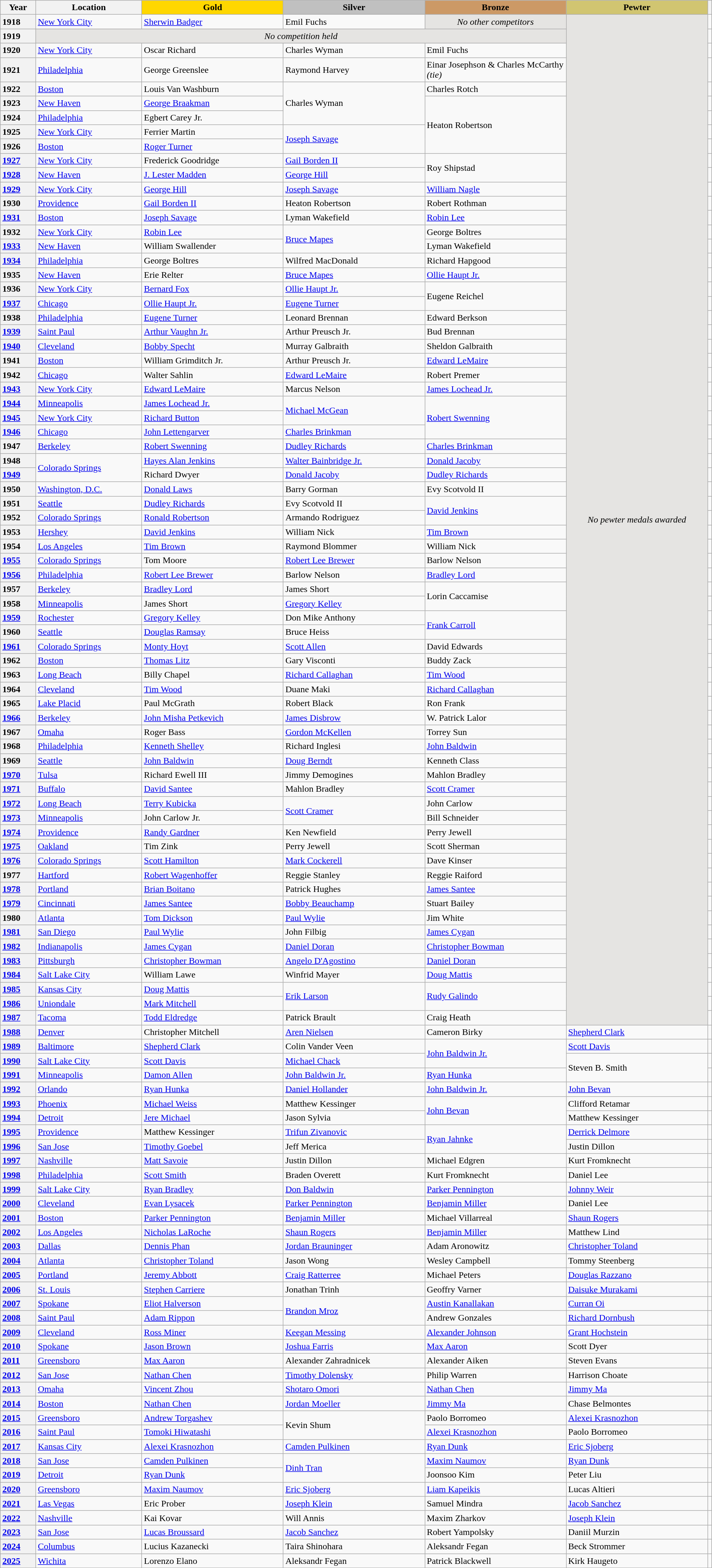<table class="wikitable unsortable" style="text-align:left; width:100%">
<tr>
<th scope="col" style="text-align:center; width:5%">Year</th>
<th scope="col" style="text-align:center; width:15%">Location</th>
<th scope="col" style="text-align:center; width:20%; background:gold">Gold</th>
<th scope="col" style="text-align:center; width:20%; background:silver">Silver</th>
<th scope="col" style="text-align:center; width:20%; background:#c96">Bronze</th>
<th scope="col" style="text-align:center; width:20%; background:#d1c571">Pewter</th>
<th scope="col" style="text-align:center"></th>
</tr>
<tr>
<th scope="row" style="text-align:left">1918</th>
<td><a href='#'>New York City</a></td>
<td><a href='#'>Sherwin Badger</a></td>
<td>Emil Fuchs</td>
<td align="center" bgcolor="e5e4e2"><em>No other competitors</em></td>
<td rowspan="70" align="center" bgcolor="e5e4e2"><em>No pewter medals awarded</em></td>
<td></td>
</tr>
<tr>
<th scope="row" style="text-align:left">1919</th>
<td colspan="4" align="center" bgcolor="e5e4e2"><em>No competition held</em></td>
<td></td>
</tr>
<tr>
<th scope="row" style="text-align:left">1920</th>
<td><a href='#'>New York City</a></td>
<td>Oscar Richard</td>
<td>Charles Wyman</td>
<td>Emil Fuchs</td>
<td></td>
</tr>
<tr>
<th scope="row" style="text-align:left">1921</th>
<td><a href='#'>Philadelphia</a></td>
<td>George Greenslee</td>
<td>Raymond Harvey</td>
<td>Einar Josephson & Charles McCarthy <em>(tie)</em></td>
<td></td>
</tr>
<tr>
<th scope="row" style="text-align:left">1922</th>
<td><a href='#'>Boston</a></td>
<td>Louis Van Washburn</td>
<td rowspan="3">Charles Wyman</td>
<td>Charles Rotch</td>
<td></td>
</tr>
<tr>
<th scope="row" style="text-align:left">1923</th>
<td><a href='#'>New Haven</a></td>
<td><a href='#'>George Braakman</a></td>
<td rowspan="4">Heaton Robertson</td>
<td></td>
</tr>
<tr>
<th scope="row" style="text-align:left">1924</th>
<td><a href='#'>Philadelphia</a></td>
<td>Egbert Carey Jr.</td>
<td></td>
</tr>
<tr>
<th scope="row" style="text-align:left">1925</th>
<td><a href='#'>New York City</a></td>
<td>Ferrier Martin</td>
<td rowspan="2"><a href='#'>Joseph Savage</a></td>
<td></td>
</tr>
<tr>
<th scope="row" style="text-align:left">1926</th>
<td><a href='#'>Boston</a></td>
<td><a href='#'>Roger Turner</a></td>
<td></td>
</tr>
<tr>
<th scope="row" style="text-align:left"><a href='#'>1927</a></th>
<td><a href='#'>New York City</a></td>
<td>Frederick Goodridge</td>
<td><a href='#'>Gail Borden II</a></td>
<td rowspan="2">Roy Shipstad</td>
<td></td>
</tr>
<tr>
<th scope="row" style="text-align:left"><a href='#'>1928</a></th>
<td><a href='#'>New Haven</a></td>
<td><a href='#'>J. Lester Madden</a></td>
<td><a href='#'>George Hill</a></td>
<td></td>
</tr>
<tr>
<th scope="row" style="text-align:left"><a href='#'>1929</a></th>
<td><a href='#'>New York City</a></td>
<td><a href='#'>George Hill</a></td>
<td><a href='#'>Joseph Savage</a></td>
<td><a href='#'>William Nagle</a></td>
<td></td>
</tr>
<tr>
<th scope="row" style="text-align:left">1930</th>
<td><a href='#'>Providence</a></td>
<td><a href='#'>Gail Borden II</a></td>
<td>Heaton Robertson</td>
<td>Robert Rothman</td>
<td></td>
</tr>
<tr>
<th scope="row" style="text-align:left"><a href='#'>1931</a></th>
<td><a href='#'>Boston</a></td>
<td><a href='#'>Joseph Savage</a></td>
<td>Lyman Wakefield</td>
<td><a href='#'>Robin Lee</a></td>
<td></td>
</tr>
<tr>
<th scope="row" style="text-align:left">1932</th>
<td><a href='#'>New York City</a></td>
<td><a href='#'>Robin Lee</a></td>
<td rowspan="2"><a href='#'>Bruce Mapes</a></td>
<td>George Boltres</td>
<td></td>
</tr>
<tr>
<th scope="row" style="text-align:left"><a href='#'>1933</a></th>
<td><a href='#'>New Haven</a></td>
<td>William Swallender</td>
<td>Lyman Wakefield</td>
<td></td>
</tr>
<tr>
<th scope="row" style="text-align:left"><a href='#'>1934</a></th>
<td><a href='#'>Philadelphia</a></td>
<td>George Boltres</td>
<td>Wilfred MacDonald</td>
<td>Richard Hapgood</td>
<td></td>
</tr>
<tr>
<th scope="row" style="text-align:left">1935</th>
<td><a href='#'>New Haven</a></td>
<td>Erie Relter</td>
<td><a href='#'>Bruce Mapes</a></td>
<td><a href='#'>Ollie Haupt Jr.</a></td>
<td></td>
</tr>
<tr>
<th scope="row" style="text-align:left">1936</th>
<td><a href='#'>New York City</a></td>
<td><a href='#'>Bernard Fox</a></td>
<td><a href='#'>Ollie Haupt Jr.</a></td>
<td rowspan="2">Eugene Reichel</td>
<td></td>
</tr>
<tr>
<th scope="row" style="text-align:left"><a href='#'>1937</a></th>
<td><a href='#'>Chicago</a></td>
<td><a href='#'>Ollie Haupt Jr.</a></td>
<td><a href='#'>Eugene Turner</a></td>
<td></td>
</tr>
<tr>
<th scope="row" style="text-align:left">1938</th>
<td><a href='#'>Philadelphia</a></td>
<td><a href='#'>Eugene Turner</a></td>
<td>Leonard Brennan</td>
<td>Edward Berkson</td>
<td></td>
</tr>
<tr>
<th scope="row" style="text-align:left"><a href='#'>1939</a></th>
<td><a href='#'>Saint Paul</a></td>
<td><a href='#'>Arthur Vaughn Jr.</a></td>
<td>Arthur Preusch Jr.</td>
<td>Bud Brennan</td>
<td></td>
</tr>
<tr>
<th scope="row" style="text-align:left"><a href='#'>1940</a></th>
<td><a href='#'>Cleveland</a></td>
<td><a href='#'>Bobby Specht</a></td>
<td>Murray Galbraith</td>
<td>Sheldon Galbraith</td>
<td></td>
</tr>
<tr>
<th scope="row" style="text-align:left">1941</th>
<td><a href='#'>Boston</a></td>
<td>William Grimditch Jr.</td>
<td>Arthur Preusch Jr.</td>
<td><a href='#'>Edward LeMaire</a></td>
<td></td>
</tr>
<tr>
<th scope="row" style="text-align:left">1942</th>
<td><a href='#'>Chicago</a></td>
<td>Walter Sahlin</td>
<td><a href='#'>Edward LeMaire</a></td>
<td>Robert Premer</td>
<td></td>
</tr>
<tr>
<th scope="row" style="text-align:left"><a href='#'>1943</a></th>
<td><a href='#'>New York City</a></td>
<td><a href='#'>Edward LeMaire</a></td>
<td>Marcus Nelson</td>
<td><a href='#'>James Lochead Jr.</a></td>
<td></td>
</tr>
<tr>
<th scope="row" style="text-align:left"><a href='#'>1944</a></th>
<td><a href='#'>Minneapolis</a></td>
<td><a href='#'>James Lochead Jr.</a></td>
<td rowspan="2"><a href='#'>Michael McGean</a></td>
<td rowspan="3"><a href='#'>Robert Swenning</a></td>
<td></td>
</tr>
<tr>
<th scope="row" style="text-align:left"><a href='#'>1945</a></th>
<td><a href='#'>New York City</a></td>
<td><a href='#'>Richard Button</a></td>
<td></td>
</tr>
<tr>
<th scope="row" style="text-align:left"><a href='#'>1946</a></th>
<td><a href='#'>Chicago</a></td>
<td><a href='#'>John Lettengarver</a></td>
<td><a href='#'>Charles Brinkman</a></td>
<td></td>
</tr>
<tr>
<th scope="row" style="text-align:left">1947</th>
<td><a href='#'>Berkeley</a></td>
<td><a href='#'>Robert Swenning</a></td>
<td><a href='#'>Dudley Richards</a></td>
<td><a href='#'>Charles Brinkman</a></td>
<td></td>
</tr>
<tr>
<th scope="row" style="text-align:left">1948</th>
<td rowspan="2"><a href='#'>Colorado Springs</a></td>
<td><a href='#'>Hayes Alan Jenkins</a></td>
<td><a href='#'>Walter Bainbridge Jr.</a></td>
<td><a href='#'>Donald Jacoby</a></td>
<td></td>
</tr>
<tr>
<th scope="row" style="text-align:left"><a href='#'>1949</a></th>
<td>Richard Dwyer</td>
<td><a href='#'>Donald Jacoby</a></td>
<td><a href='#'>Dudley Richards</a></td>
<td></td>
</tr>
<tr>
<th scope="row" style="text-align:left">1950</th>
<td><a href='#'>Washington, D.C.</a></td>
<td><a href='#'>Donald Laws</a></td>
<td>Barry Gorman</td>
<td>Evy Scotvold II</td>
<td></td>
</tr>
<tr>
<th scope="row" style="text-align:left">1951</th>
<td><a href='#'>Seattle</a></td>
<td><a href='#'>Dudley Richards</a></td>
<td>Evy Scotvold II</td>
<td rowspan="2"><a href='#'>David Jenkins</a></td>
<td></td>
</tr>
<tr>
<th scope="row" style="text-align:left">1952</th>
<td><a href='#'>Colorado Springs</a></td>
<td><a href='#'>Ronald Robertson</a></td>
<td>Armando Rodriguez</td>
<td></td>
</tr>
<tr>
<th scope="row" style="text-align:left">1953</th>
<td><a href='#'>Hershey</a></td>
<td><a href='#'>David Jenkins</a></td>
<td>William Nick</td>
<td><a href='#'>Tim Brown</a></td>
<td></td>
</tr>
<tr>
<th scope="row" style="text-align:left">1954</th>
<td><a href='#'>Los Angeles</a></td>
<td><a href='#'>Tim Brown</a></td>
<td>Raymond Blommer</td>
<td>William Nick</td>
<td></td>
</tr>
<tr>
<th scope="row" style="text-align:left"><a href='#'>1955</a></th>
<td><a href='#'>Colorado Springs</a></td>
<td>Tom Moore</td>
<td><a href='#'>Robert Lee Brewer</a></td>
<td>Barlow Nelson</td>
<td></td>
</tr>
<tr>
<th scope="row" style="text-align:left"><a href='#'>1956</a></th>
<td><a href='#'>Philadelphia</a></td>
<td><a href='#'>Robert Lee Brewer</a></td>
<td>Barlow Nelson</td>
<td><a href='#'>Bradley Lord</a></td>
<td></td>
</tr>
<tr>
<th scope="row" style="text-align:left">1957</th>
<td><a href='#'>Berkeley</a></td>
<td><a href='#'>Bradley Lord</a></td>
<td>James Short</td>
<td rowspan="2">Lorin Caccamise</td>
<td></td>
</tr>
<tr>
<th scope="row" style="text-align:left">1958</th>
<td><a href='#'>Minneapolis</a></td>
<td>James Short</td>
<td><a href='#'>Gregory Kelley</a></td>
<td></td>
</tr>
<tr>
<th scope="row" style="text-align:left"><a href='#'>1959</a></th>
<td><a href='#'>Rochester</a></td>
<td><a href='#'>Gregory Kelley</a></td>
<td>Don Mike Anthony</td>
<td rowspan="2"><a href='#'>Frank Carroll</a></td>
<td></td>
</tr>
<tr>
<th scope="row" style="text-align:left">1960</th>
<td><a href='#'>Seattle</a></td>
<td><a href='#'>Douglas Ramsay</a></td>
<td>Bruce Heiss</td>
<td></td>
</tr>
<tr>
<th scope="row" style="text-align:left"><a href='#'>1961</a></th>
<td><a href='#'>Colorado Springs</a></td>
<td><a href='#'>Monty Hoyt</a></td>
<td><a href='#'>Scott Allen</a></td>
<td>David Edwards</td>
<td></td>
</tr>
<tr>
<th scope="row" style="text-align:left">1962</th>
<td><a href='#'>Boston</a></td>
<td><a href='#'>Thomas Litz</a></td>
<td>Gary Visconti</td>
<td>Buddy Zack</td>
<td></td>
</tr>
<tr>
<th scope="row" style="text-align:left">1963</th>
<td><a href='#'>Long Beach</a></td>
<td>Billy Chapel</td>
<td><a href='#'>Richard Callaghan</a></td>
<td><a href='#'>Tim Wood</a></td>
<td></td>
</tr>
<tr>
<th scope="row" style="text-align:left">1964</th>
<td><a href='#'>Cleveland</a></td>
<td><a href='#'>Tim Wood</a></td>
<td>Duane Maki</td>
<td><a href='#'>Richard Callaghan</a></td>
<td></td>
</tr>
<tr>
<th scope="row" style="text-align:left">1965</th>
<td><a href='#'>Lake Placid</a></td>
<td>Paul McGrath</td>
<td>Robert Black</td>
<td>Ron Frank</td>
<td></td>
</tr>
<tr>
<th scope="row" style="text-align:left"><a href='#'>1966</a></th>
<td><a href='#'>Berkeley</a></td>
<td><a href='#'>John Misha Petkevich</a></td>
<td><a href='#'>James Disbrow</a></td>
<td>W. Patrick Lalor</td>
<td></td>
</tr>
<tr>
<th scope="row" style="text-align:left">1967</th>
<td><a href='#'>Omaha</a></td>
<td>Roger Bass</td>
<td><a href='#'>Gordon McKellen</a></td>
<td>Torrey Sun</td>
<td></td>
</tr>
<tr>
<th scope="row" style="text-align:left">1968</th>
<td><a href='#'>Philadelphia</a></td>
<td><a href='#'>Kenneth Shelley</a></td>
<td>Richard Inglesi</td>
<td><a href='#'>John Baldwin</a></td>
<td></td>
</tr>
<tr>
<th scope="row" style="text-align:left">1969</th>
<td><a href='#'>Seattle</a></td>
<td><a href='#'>John Baldwin</a></td>
<td><a href='#'>Doug Berndt</a></td>
<td>Kenneth Class</td>
<td></td>
</tr>
<tr>
<th scope="row" style="text-align:left"><a href='#'>1970</a></th>
<td><a href='#'>Tulsa</a></td>
<td>Richard Ewell III</td>
<td>Jimmy Demogines</td>
<td>Mahlon Bradley</td>
<td></td>
</tr>
<tr>
<th scope="row" style="text-align:left"><a href='#'>1971</a></th>
<td><a href='#'>Buffalo</a></td>
<td><a href='#'>David Santee</a></td>
<td>Mahlon Bradley</td>
<td><a href='#'>Scott Cramer</a></td>
<td></td>
</tr>
<tr>
<th scope="row" style="text-align:left"><a href='#'>1972</a></th>
<td><a href='#'>Long Beach</a></td>
<td><a href='#'>Terry Kubicka</a></td>
<td rowspan="2"><a href='#'>Scott Cramer</a></td>
<td>John Carlow</td>
<td></td>
</tr>
<tr>
<th scope="row" style="text-align:left"><a href='#'>1973</a></th>
<td><a href='#'>Minneapolis</a></td>
<td>John Carlow Jr.</td>
<td>Bill Schneider</td>
<td></td>
</tr>
<tr>
<th scope="row" style="text-align:left"><a href='#'>1974</a></th>
<td><a href='#'>Providence</a></td>
<td><a href='#'>Randy Gardner</a></td>
<td>Ken Newfield</td>
<td>Perry Jewell</td>
<td></td>
</tr>
<tr>
<th scope="row" style="text-align:left"><a href='#'>1975</a></th>
<td><a href='#'>Oakland</a></td>
<td>Tim Zink</td>
<td>Perry Jewell</td>
<td>Scott Sherman</td>
<td></td>
</tr>
<tr>
<th scope="row" style="text-align:left"><a href='#'>1976</a></th>
<td><a href='#'>Colorado Springs</a></td>
<td><a href='#'>Scott Hamilton</a></td>
<td><a href='#'>Mark Cockerell</a></td>
<td>Dave Kinser</td>
<td></td>
</tr>
<tr>
<th scope="row" style="text-align:left">1977</th>
<td><a href='#'>Hartford</a></td>
<td><a href='#'>Robert Wagenhoffer</a></td>
<td>Reggie Stanley</td>
<td>Reggie Raiford</td>
<td></td>
</tr>
<tr>
<th scope="row" style="text-align:left"><a href='#'>1978</a></th>
<td><a href='#'>Portland</a></td>
<td><a href='#'>Brian Boitano</a></td>
<td>Patrick Hughes</td>
<td><a href='#'>James Santee</a></td>
<td></td>
</tr>
<tr>
<th scope="row" style="text-align:left"><a href='#'>1979</a></th>
<td><a href='#'>Cincinnati</a></td>
<td><a href='#'>James Santee</a></td>
<td><a href='#'>Bobby Beauchamp</a></td>
<td>Stuart Bailey</td>
<td></td>
</tr>
<tr>
<th scope="row" style="text-align:left">1980</th>
<td><a href='#'>Atlanta</a></td>
<td><a href='#'>Tom Dickson</a></td>
<td><a href='#'>Paul Wylie</a></td>
<td>Jim White</td>
<td></td>
</tr>
<tr>
<th scope="row" style="text-align:left"><a href='#'>1981</a></th>
<td><a href='#'>San Diego</a></td>
<td><a href='#'>Paul Wylie</a></td>
<td>John Filbig</td>
<td><a href='#'>James Cygan</a></td>
<td></td>
</tr>
<tr>
<th scope="row" style="text-align:left"><a href='#'>1982</a></th>
<td><a href='#'>Indianapolis</a></td>
<td><a href='#'>James Cygan</a></td>
<td><a href='#'>Daniel Doran</a></td>
<td><a href='#'>Christopher Bowman</a></td>
<td></td>
</tr>
<tr>
<th scope="row" style="text-align:left"><a href='#'>1983</a></th>
<td><a href='#'>Pittsburgh</a></td>
<td><a href='#'>Christopher Bowman</a></td>
<td><a href='#'>Angelo D'Agostino</a></td>
<td><a href='#'>Daniel Doran</a></td>
<td></td>
</tr>
<tr>
<th scope="row" style="text-align:left"><a href='#'>1984</a></th>
<td><a href='#'>Salt Lake City</a></td>
<td>William Lawe</td>
<td>Winfrid Mayer</td>
<td><a href='#'>Doug Mattis</a></td>
<td></td>
</tr>
<tr>
<th scope="row" style="text-align:left"><a href='#'>1985</a></th>
<td><a href='#'>Kansas City</a></td>
<td><a href='#'>Doug Mattis</a></td>
<td rowspan="2"><a href='#'>Erik Larson</a></td>
<td rowspan="2"><a href='#'>Rudy Galindo</a></td>
<td></td>
</tr>
<tr>
<th scope="row" style="text-align:left"><a href='#'>1986</a></th>
<td><a href='#'>Uniondale</a></td>
<td><a href='#'>Mark Mitchell</a></td>
<td></td>
</tr>
<tr>
<th scope="row" style="text-align:left"><a href='#'>1987</a></th>
<td><a href='#'>Tacoma</a></td>
<td><a href='#'>Todd Eldredge</a></td>
<td>Patrick Brault</td>
<td>Craig Heath</td>
<td></td>
</tr>
<tr>
<th scope="row" style="text-align:left"><a href='#'>1988</a></th>
<td><a href='#'>Denver</a></td>
<td>Christopher Mitchell</td>
<td><a href='#'>Aren Nielsen</a></td>
<td>Cameron Birky</td>
<td><a href='#'>Shepherd Clark</a></td>
<td></td>
</tr>
<tr>
<th scope="row" style="text-align:left"><a href='#'>1989</a></th>
<td><a href='#'>Baltimore</a></td>
<td><a href='#'>Shepherd Clark</a></td>
<td>Colin Vander Veen</td>
<td rowspan="2"><a href='#'>John Baldwin Jr.</a></td>
<td><a href='#'>Scott Davis</a></td>
<td></td>
</tr>
<tr>
<th scope="row" style="text-align:left"><a href='#'>1990</a></th>
<td><a href='#'>Salt Lake City</a></td>
<td><a href='#'>Scott Davis</a></td>
<td><a href='#'>Michael Chack</a></td>
<td rowspan="2">Steven B. Smith</td>
<td></td>
</tr>
<tr>
<th scope="row" style="text-align:left"><a href='#'>1991</a></th>
<td><a href='#'>Minneapolis</a></td>
<td><a href='#'>Damon Allen</a></td>
<td><a href='#'>John Baldwin Jr.</a></td>
<td><a href='#'>Ryan Hunka</a></td>
<td></td>
</tr>
<tr>
<th scope="row" style="text-align:left"><a href='#'>1992</a></th>
<td><a href='#'>Orlando</a></td>
<td><a href='#'>Ryan Hunka</a></td>
<td><a href='#'>Daniel Hollander</a></td>
<td><a href='#'>John Baldwin Jr.</a></td>
<td><a href='#'>John Bevan</a></td>
<td></td>
</tr>
<tr>
<th scope="row" style="text-align:left"><a href='#'>1993</a></th>
<td><a href='#'>Phoenix</a></td>
<td><a href='#'>Michael Weiss</a></td>
<td>Matthew Kessinger</td>
<td rowspan="2"><a href='#'>John Bevan</a></td>
<td>Clifford Retamar</td>
<td></td>
</tr>
<tr>
<th scope="row" style="text-align:left"><a href='#'>1994</a></th>
<td><a href='#'>Detroit</a></td>
<td><a href='#'>Jere Michael</a></td>
<td>Jason Sylvia</td>
<td>Matthew Kessinger</td>
<td></td>
</tr>
<tr>
<th scope="row" style="text-align:left"><a href='#'>1995</a></th>
<td><a href='#'>Providence</a></td>
<td>Matthew Kessinger</td>
<td><a href='#'>Trifun Zivanovic</a></td>
<td rowspan="2"><a href='#'>Ryan Jahnke</a></td>
<td><a href='#'>Derrick Delmore</a></td>
<td></td>
</tr>
<tr>
<th scope="row" style="text-align:left"><a href='#'>1996</a></th>
<td><a href='#'>San Jose</a></td>
<td><a href='#'>Timothy Goebel</a></td>
<td>Jeff Merica</td>
<td>Justin Dillon</td>
<td></td>
</tr>
<tr>
<th scope="row" style="text-align:left"><a href='#'>1997</a></th>
<td><a href='#'>Nashville</a></td>
<td><a href='#'>Matt Savoie</a></td>
<td>Justin Dillon</td>
<td>Michael Edgren</td>
<td>Kurt Fromknecht</td>
<td></td>
</tr>
<tr>
<th scope="row" style="text-align:left"><a href='#'>1998</a></th>
<td><a href='#'>Philadelphia</a></td>
<td><a href='#'>Scott Smith</a></td>
<td>Braden Overett</td>
<td>Kurt Fromknecht</td>
<td>Daniel Lee</td>
<td></td>
</tr>
<tr>
<th scope="row" style="text-align:left"><a href='#'>1999</a></th>
<td><a href='#'>Salt Lake City</a></td>
<td><a href='#'>Ryan Bradley</a></td>
<td><a href='#'>Don Baldwin</a></td>
<td><a href='#'>Parker Pennington</a></td>
<td><a href='#'>Johnny Weir</a></td>
<td></td>
</tr>
<tr>
<th scope="row" style="text-align:left"><a href='#'>2000</a></th>
<td><a href='#'>Cleveland</a></td>
<td><a href='#'>Evan Lysacek</a></td>
<td><a href='#'>Parker Pennington</a></td>
<td><a href='#'>Benjamin Miller</a></td>
<td>Daniel Lee</td>
<td></td>
</tr>
<tr>
<th scope="row" style="text-align:left"><a href='#'>2001</a></th>
<td><a href='#'>Boston</a></td>
<td><a href='#'>Parker Pennington</a></td>
<td><a href='#'>Benjamin Miller</a></td>
<td>Michael Villarreal</td>
<td><a href='#'>Shaun Rogers</a></td>
<td></td>
</tr>
<tr>
<th scope="row" style="text-align:left"><a href='#'>2002</a></th>
<td><a href='#'>Los Angeles</a></td>
<td><a href='#'>Nicholas LaRoche</a></td>
<td><a href='#'>Shaun Rogers</a></td>
<td><a href='#'>Benjamin Miller</a></td>
<td>Matthew Lind</td>
<td></td>
</tr>
<tr>
<th scope="row" style="text-align:left"><a href='#'>2003</a></th>
<td><a href='#'>Dallas</a></td>
<td><a href='#'>Dennis Phan</a></td>
<td><a href='#'>Jordan Brauninger</a></td>
<td>Adam Aronowitz</td>
<td><a href='#'>Christopher Toland</a></td>
<td></td>
</tr>
<tr>
<th scope="row" style="text-align:left"><a href='#'>2004</a></th>
<td><a href='#'>Atlanta</a></td>
<td><a href='#'>Christopher Toland</a></td>
<td>Jason Wong</td>
<td>Wesley Campbell</td>
<td>Tommy Steenberg</td>
<td></td>
</tr>
<tr>
<th scope="row" style="text-align:left"><a href='#'>2005</a></th>
<td><a href='#'>Portland</a></td>
<td><a href='#'>Jeremy Abbott</a></td>
<td><a href='#'>Craig Ratterree</a></td>
<td>Michael Peters</td>
<td><a href='#'>Douglas Razzano</a></td>
<td></td>
</tr>
<tr>
<th scope="row" style="text-align:left"><a href='#'>2006</a></th>
<td><a href='#'>St. Louis</a></td>
<td><a href='#'>Stephen Carriere</a></td>
<td>Jonathan Trinh</td>
<td>Geoffry Varner</td>
<td><a href='#'>Daisuke Murakami</a></td>
<td></td>
</tr>
<tr>
<th scope="row" style="text-align:left"><a href='#'>2007</a></th>
<td><a href='#'>Spokane</a></td>
<td><a href='#'>Eliot Halverson</a></td>
<td rowspan="2"><a href='#'>Brandon Mroz</a></td>
<td><a href='#'>Austin Kanallakan</a></td>
<td><a href='#'>Curran Oi</a></td>
<td></td>
</tr>
<tr>
<th scope="row" style="text-align:left"><a href='#'>2008</a></th>
<td><a href='#'>Saint Paul</a></td>
<td><a href='#'>Adam Rippon</a></td>
<td>Andrew Gonzales</td>
<td><a href='#'>Richard Dornbush</a></td>
<td></td>
</tr>
<tr>
<th scope="row" style="text-align:left"><a href='#'>2009</a></th>
<td><a href='#'>Cleveland</a></td>
<td><a href='#'>Ross Miner</a></td>
<td><a href='#'>Keegan Messing</a></td>
<td><a href='#'>Alexander Johnson</a></td>
<td><a href='#'>Grant Hochstein</a></td>
<td></td>
</tr>
<tr>
<th scope="row" style="text-align:left"><a href='#'>2010</a></th>
<td><a href='#'>Spokane</a></td>
<td><a href='#'>Jason Brown</a></td>
<td><a href='#'>Joshua Farris</a></td>
<td><a href='#'>Max Aaron</a></td>
<td>Scott Dyer</td>
<td></td>
</tr>
<tr>
<th scope="row" style="text-align:left"><a href='#'>2011</a></th>
<td><a href='#'>Greensboro</a></td>
<td><a href='#'>Max Aaron</a></td>
<td>Alexander Zahradnicek</td>
<td>Alexander Aiken</td>
<td>Steven Evans</td>
<td></td>
</tr>
<tr>
<th scope="row" style="text-align:left"><a href='#'>2012</a></th>
<td><a href='#'>San Jose</a></td>
<td><a href='#'>Nathan Chen</a></td>
<td><a href='#'>Timothy Dolensky</a></td>
<td>Philip Warren</td>
<td>Harrison Choate</td>
<td></td>
</tr>
<tr>
<th scope="row" style="text-align:left"><a href='#'>2013</a></th>
<td><a href='#'>Omaha</a></td>
<td><a href='#'>Vincent Zhou</a></td>
<td><a href='#'>Shotaro Omori</a></td>
<td><a href='#'>Nathan Chen</a></td>
<td><a href='#'>Jimmy Ma</a></td>
<td></td>
</tr>
<tr>
<th scope="row" style="text-align:left"><a href='#'>2014</a></th>
<td><a href='#'>Boston</a></td>
<td><a href='#'>Nathan Chen</a></td>
<td><a href='#'>Jordan Moeller</a></td>
<td><a href='#'>Jimmy Ma</a></td>
<td>Chase Belmontes</td>
<td></td>
</tr>
<tr>
<th scope="row" style="text-align:left"><a href='#'>2015</a></th>
<td><a href='#'>Greensboro</a></td>
<td><a href='#'>Andrew Torgashev</a></td>
<td rowspan="2">Kevin Shum</td>
<td>Paolo Borromeo</td>
<td><a href='#'>Alexei Krasnozhon</a></td>
<td></td>
</tr>
<tr>
<th scope="row" style="text-align:left"><a href='#'>2016</a></th>
<td><a href='#'>Saint Paul</a></td>
<td><a href='#'>Tomoki Hiwatashi</a></td>
<td><a href='#'>Alexei Krasnozhon</a></td>
<td>Paolo Borromeo</td>
<td></td>
</tr>
<tr>
<th scope="row" style="text-align:left"><a href='#'>2017</a></th>
<td><a href='#'>Kansas City</a></td>
<td><a href='#'>Alexei Krasnozhon</a></td>
<td><a href='#'>Camden Pulkinen</a></td>
<td><a href='#'>Ryan Dunk</a></td>
<td><a href='#'>Eric Sjoberg</a></td>
<td></td>
</tr>
<tr>
<th scope="row" style="text-align:left"><a href='#'>2018</a></th>
<td><a href='#'>San Jose</a></td>
<td><a href='#'>Camden Pulkinen</a></td>
<td rowspan="2"><a href='#'>Dinh Tran</a></td>
<td><a href='#'>Maxim Naumov</a></td>
<td><a href='#'>Ryan Dunk</a></td>
<td></td>
</tr>
<tr>
<th scope="row" style="text-align:left"><a href='#'>2019</a></th>
<td><a href='#'>Detroit</a></td>
<td><a href='#'>Ryan Dunk</a></td>
<td>Joonsoo Kim</td>
<td>Peter Liu</td>
<td></td>
</tr>
<tr>
<th scope="row" style="text-align:left"><a href='#'>2020</a></th>
<td><a href='#'>Greensboro</a></td>
<td><a href='#'>Maxim Naumov</a></td>
<td><a href='#'>Eric Sjoberg</a></td>
<td><a href='#'>Liam Kapeikis</a></td>
<td>Lucas Altieri</td>
<td></td>
</tr>
<tr>
<th scope="row" style="text-align:left"><a href='#'>2021</a></th>
<td><a href='#'>Las Vegas</a></td>
<td>Eric Prober</td>
<td><a href='#'>Joseph Klein</a></td>
<td>Samuel Mindra</td>
<td><a href='#'>Jacob Sanchez</a></td>
<td></td>
</tr>
<tr>
<th scope="row" style="text-align:left"><a href='#'>2022</a></th>
<td><a href='#'>Nashville</a></td>
<td>Kai Kovar</td>
<td>Will Annis</td>
<td>Maxim Zharkov</td>
<td><a href='#'>Joseph Klein</a></td>
<td></td>
</tr>
<tr>
<th scope="row" style="text-align:left"><a href='#'>2023</a></th>
<td><a href='#'>San Jose</a></td>
<td><a href='#'>Lucas Broussard</a></td>
<td><a href='#'>Jacob Sanchez</a></td>
<td>Robert Yampolsky</td>
<td>Daniil Murzin</td>
<td></td>
</tr>
<tr>
<th scope="row" style="text-align:left"><a href='#'>2024</a></th>
<td><a href='#'>Columbus</a></td>
<td>Lucius Kazanecki</td>
<td>Taira Shinohara</td>
<td>Aleksandr Fegan</td>
<td>Beck Strommer</td>
<td></td>
</tr>
<tr>
<th scope="row" style="text-align:left"><a href='#'>2025</a></th>
<td><a href='#'>Wichita</a></td>
<td>Lorenzo Elano</td>
<td>Aleksandr Fegan</td>
<td>Patrick Blackwell</td>
<td>Kirk Haugeto</td>
<td></td>
</tr>
</table>
